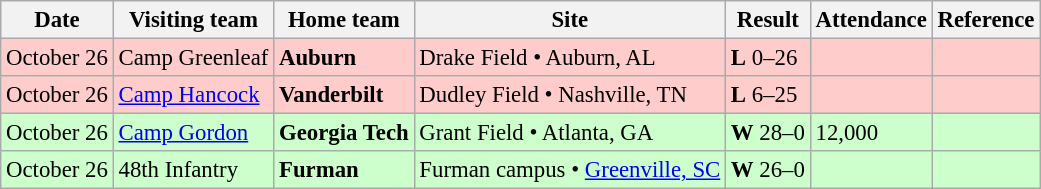<table class="wikitable" style="font-size:95%;">
<tr>
<th>Date</th>
<th>Visiting team</th>
<th>Home team</th>
<th>Site</th>
<th>Result</th>
<th>Attendance</th>
<th class="unsortable">Reference</th>
</tr>
<tr bgcolor=ffcccc>
<td>October 26</td>
<td>Camp Greenleaf</td>
<td><strong>Auburn</strong></td>
<td>Drake Field • Auburn, AL</td>
<td><strong>L</strong> 0–26</td>
<td></td>
<td></td>
</tr>
<tr bgcolor=ffcccc>
<td>October 26</td>
<td><a href='#'>Camp Hancock</a></td>
<td><strong>Vanderbilt</strong></td>
<td>Dudley Field • Nashville, TN</td>
<td><strong>L</strong> 6–25</td>
<td></td>
<td></td>
</tr>
<tr bgcolor=ccffcc>
<td>October 26</td>
<td><a href='#'>Camp Gordon</a></td>
<td><strong>Georgia Tech</strong></td>
<td>Grant Field • Atlanta, GA</td>
<td><strong>W</strong> 28–0</td>
<td>12,000</td>
<td></td>
</tr>
<tr bgcolor=ccffcc>
<td>October 26</td>
<td>48th Infantry</td>
<td><strong>Furman</strong></td>
<td>Furman campus • <a href='#'>Greenville, SC</a></td>
<td><strong>W</strong> 26–0</td>
<td></td>
<td></td>
</tr>
</table>
